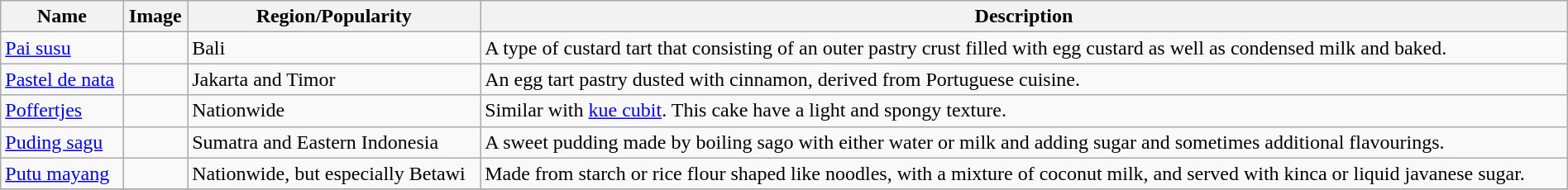<table class="wikitable sortable" width="100%">
<tr>
<th>Name</th>
<th>Image</th>
<th>Region/Popularity</th>
<th>Description</th>
</tr>
<tr>
<td><a href='#'>Pai susu</a></td>
<td></td>
<td>Bali</td>
<td>A type of custard tart that consisting of an outer pastry crust filled with egg custard as well as condensed milk and baked.</td>
</tr>
<tr>
<td><a href='#'>Pastel de nata</a></td>
<td></td>
<td>Jakarta and Timor</td>
<td>An egg tart pastry dusted with cinnamon, derived from Portuguese cuisine.</td>
</tr>
<tr>
<td><a href='#'>Poffertjes</a></td>
<td></td>
<td>Nationwide</td>
<td>Similar with <a href='#'>kue cubit</a>. This cake have a light and spongy texture.</td>
</tr>
<tr>
<td><a href='#'>Puding sagu</a></td>
<td></td>
<td>Sumatra and Eastern Indonesia</td>
<td>A sweet pudding made by boiling sago with either water or milk and adding sugar and sometimes additional flavourings.</td>
</tr>
<tr>
<td><a href='#'>Putu mayang</a></td>
<td></td>
<td>Nationwide, but especially Betawi</td>
<td>Made from starch or rice flour shaped like noodles, with a mixture of coconut milk, and served with kinca or liquid javanese sugar.</td>
</tr>
<tr>
</tr>
</table>
